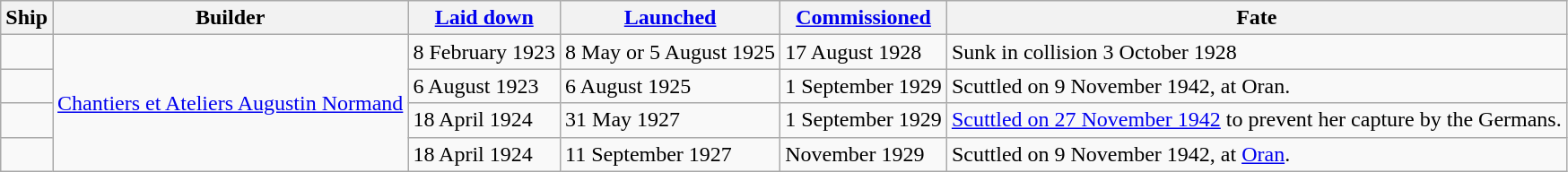<table class="wikitable">
<tr>
<th>Ship</th>
<th>Builder</th>
<th><a href='#'>Laid down</a></th>
<th><a href='#'>Launched</a></th>
<th><a href='#'>Commissioned</a></th>
<th>Fate</th>
</tr>
<tr>
<td></td>
<td rowspan=4><a href='#'>Chantiers et Ateliers Augustin Normand</a></td>
<td>8 February 1923</td>
<td>8 May or 5 August 1925</td>
<td>17 August 1928</td>
<td>Sunk in collision 3 October 1928</td>
</tr>
<tr>
<td></td>
<td>6 August 1923</td>
<td>6 August 1925 </td>
<td>1 September 1929</td>
<td>Scuttled on 9 November 1942, at Oran.</td>
</tr>
<tr>
<td></td>
<td>18 April 1924 </td>
<td>31 May 1927 </td>
<td>1 September 1929 </td>
<td><a href='#'>Scuttled on 27 November 1942</a> to prevent her capture by the Germans.</td>
</tr>
<tr>
<td></td>
<td>18 April 1924 </td>
<td>11 September 1927 </td>
<td>November 1929</td>
<td>Scuttled on 9 November 1942, at <a href='#'>Oran</a>.</td>
</tr>
</table>
